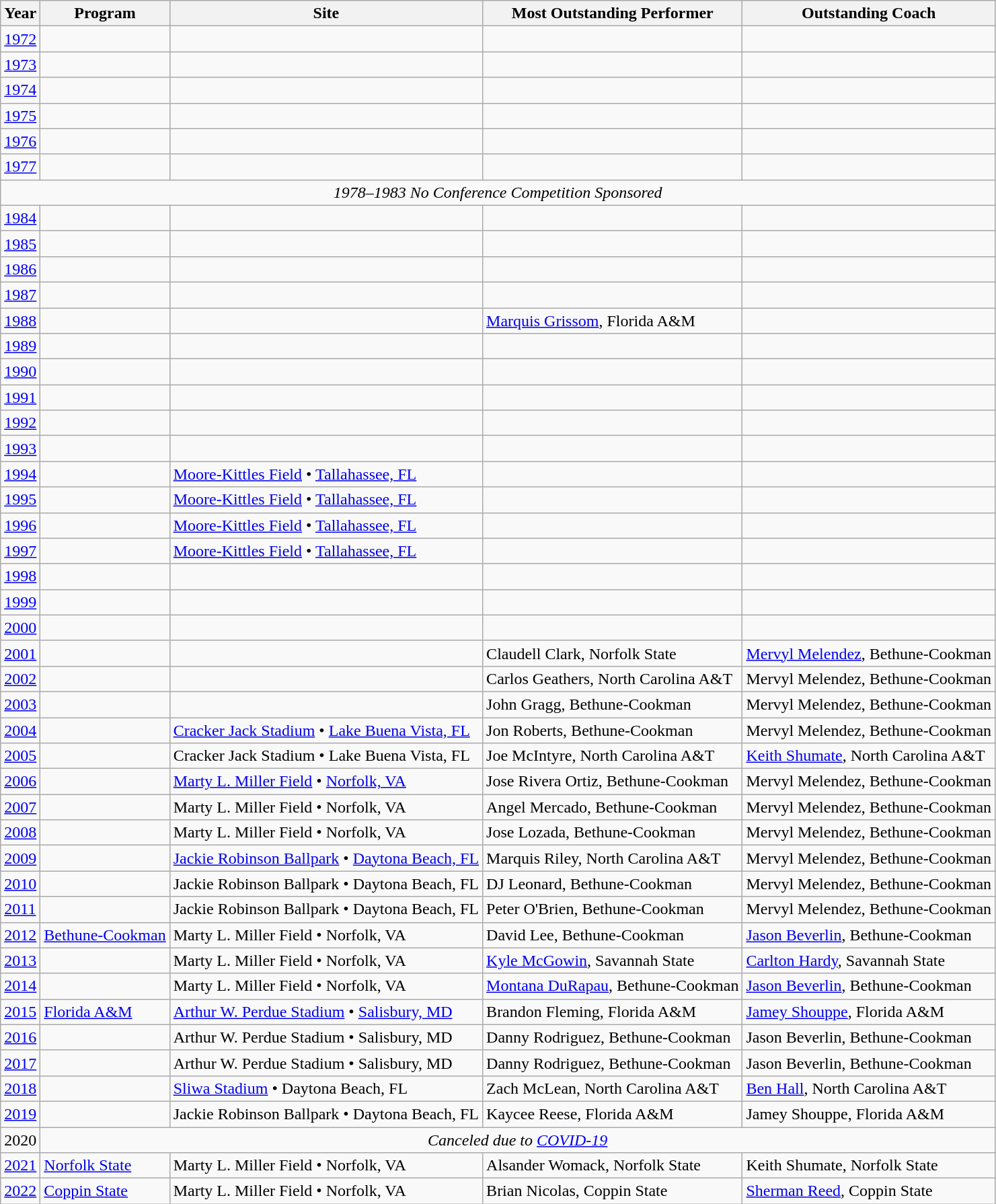<table class="wikitable">
<tr>
<th>Year</th>
<th>Program</th>
<th>Site</th>
<th>Most Outstanding Performer</th>
<th>Outstanding Coach</th>
</tr>
<tr>
<td><a href='#'>1972</a></td>
<td></td>
<td></td>
<td></td>
<td></td>
</tr>
<tr>
<td><a href='#'>1973</a></td>
<td></td>
<td></td>
<td></td>
<td></td>
</tr>
<tr>
<td><a href='#'>1974</a></td>
<td></td>
<td></td>
<td></td>
<td></td>
</tr>
<tr>
<td><a href='#'>1975</a></td>
<td></td>
<td></td>
<td></td>
<td></td>
</tr>
<tr>
<td><a href='#'>1976</a></td>
<td></td>
<td></td>
<td></td>
<td></td>
</tr>
<tr>
<td><a href='#'>1977</a></td>
<td></td>
<td></td>
<td></td>
<td></td>
</tr>
<tr align=center>
<td colspan=5><em>1978–1983 No Conference Competition Sponsored</em></td>
</tr>
<tr>
<td><a href='#'>1984</a></td>
<td></td>
<td></td>
<td></td>
<td></td>
</tr>
<tr>
<td><a href='#'>1985</a></td>
<td></td>
<td></td>
<td></td>
<td></td>
</tr>
<tr>
<td><a href='#'>1986</a></td>
<td></td>
<td></td>
<td></td>
<td></td>
</tr>
<tr>
<td><a href='#'>1987</a></td>
<td></td>
<td></td>
<td></td>
<td></td>
</tr>
<tr>
<td><a href='#'>1988</a></td>
<td></td>
<td></td>
<td><a href='#'>Marquis Grissom</a>, Florida A&M</td>
<td></td>
</tr>
<tr>
<td><a href='#'>1989</a></td>
<td></td>
<td></td>
<td></td>
<td></td>
</tr>
<tr>
<td><a href='#'>1990</a></td>
<td></td>
<td></td>
<td></td>
<td></td>
</tr>
<tr>
<td><a href='#'>1991</a></td>
<td></td>
<td></td>
<td></td>
<td></td>
</tr>
<tr>
<td><a href='#'>1992</a></td>
<td></td>
<td></td>
<td></td>
<td></td>
</tr>
<tr>
<td><a href='#'>1993</a></td>
<td></td>
<td></td>
<td></td>
<td></td>
</tr>
<tr>
<td><a href='#'>1994</a></td>
<td></td>
<td><a href='#'>Moore-Kittles Field</a> • <a href='#'>Tallahassee, FL</a></td>
<td></td>
<td></td>
</tr>
<tr>
<td><a href='#'>1995</a></td>
<td></td>
<td><a href='#'>Moore-Kittles Field</a> • <a href='#'>Tallahassee, FL</a></td>
<td></td>
<td></td>
</tr>
<tr>
<td><a href='#'>1996</a></td>
<td></td>
<td><a href='#'>Moore-Kittles Field</a> • <a href='#'>Tallahassee, FL</a></td>
<td></td>
<td></td>
</tr>
<tr>
<td><a href='#'>1997</a></td>
<td></td>
<td><a href='#'>Moore-Kittles Field</a> • <a href='#'>Tallahassee, FL</a></td>
<td></td>
<td></td>
</tr>
<tr>
<td><a href='#'>1998</a></td>
<td></td>
<td></td>
<td></td>
<td></td>
</tr>
<tr>
<td><a href='#'>1999</a></td>
<td></td>
<td></td>
<td></td>
<td></td>
</tr>
<tr>
<td><a href='#'>2000</a></td>
<td></td>
<td></td>
<td></td>
<td></td>
</tr>
<tr>
<td><a href='#'>2001</a></td>
<td></td>
<td></td>
<td>Claudell Clark, Norfolk State</td>
<td><a href='#'>Mervyl Melendez</a>, Bethune-Cookman</td>
</tr>
<tr>
<td><a href='#'>2002</a></td>
<td></td>
<td></td>
<td>Carlos Geathers, North Carolina A&T</td>
<td>Mervyl Melendez, Bethune-Cookman</td>
</tr>
<tr>
<td><a href='#'>2003</a></td>
<td></td>
<td></td>
<td>John Gragg, Bethune-Cookman</td>
<td>Mervyl Melendez, Bethune-Cookman</td>
</tr>
<tr>
<td><a href='#'>2004</a></td>
<td></td>
<td><a href='#'>Cracker Jack Stadium</a> • <a href='#'>Lake Buena Vista, FL</a></td>
<td>Jon Roberts, Bethune-Cookman</td>
<td>Mervyl Melendez, Bethune-Cookman</td>
</tr>
<tr>
<td><a href='#'>2005</a></td>
<td></td>
<td>Cracker Jack Stadium • Lake Buena Vista, FL</td>
<td>Joe McIntyre, North Carolina A&T</td>
<td><a href='#'>Keith Shumate</a>, North Carolina A&T</td>
</tr>
<tr>
<td><a href='#'>2006</a></td>
<td></td>
<td><a href='#'>Marty L. Miller Field</a> • <a href='#'>Norfolk, VA</a></td>
<td>Jose Rivera Ortiz, Bethune-Cookman</td>
<td>Mervyl Melendez, Bethune-Cookman</td>
</tr>
<tr>
<td><a href='#'>2007</a></td>
<td></td>
<td>Marty L. Miller Field • Norfolk, VA</td>
<td>Angel Mercado, Bethune-Cookman</td>
<td>Mervyl Melendez, Bethune-Cookman</td>
</tr>
<tr>
<td><a href='#'>2008</a></td>
<td></td>
<td>Marty L. Miller Field • Norfolk, VA</td>
<td>Jose Lozada, Bethune-Cookman</td>
<td>Mervyl Melendez, Bethune-Cookman</td>
</tr>
<tr>
<td><a href='#'>2009</a></td>
<td></td>
<td><a href='#'>Jackie Robinson Ballpark</a> • <a href='#'>Daytona Beach, FL</a></td>
<td>Marquis Riley, North Carolina A&T</td>
<td>Mervyl Melendez, Bethune-Cookman</td>
</tr>
<tr>
<td><a href='#'>2010</a></td>
<td></td>
<td>Jackie Robinson Ballpark • Daytona Beach, FL</td>
<td>DJ Leonard, Bethune-Cookman</td>
<td>Mervyl Melendez, Bethune-Cookman</td>
</tr>
<tr>
<td><a href='#'>2011</a></td>
<td></td>
<td>Jackie Robinson Ballpark • Daytona Beach, FL</td>
<td>Peter O'Brien, Bethune-Cookman</td>
<td>Mervyl Melendez, Bethune-Cookman</td>
</tr>
<tr>
<td><a href='#'>2012</a></td>
<td><a href='#'>Bethune-Cookman</a></td>
<td>Marty L. Miller Field • Norfolk, VA</td>
<td>David Lee, Bethune-Cookman</td>
<td><a href='#'>Jason Beverlin</a>, Bethune-Cookman</td>
</tr>
<tr>
<td><a href='#'>2013</a></td>
<td></td>
<td>Marty L. Miller Field • Norfolk, VA</td>
<td><a href='#'>Kyle McGowin</a>, Savannah State</td>
<td><a href='#'>Carlton Hardy</a>, Savannah State</td>
</tr>
<tr>
<td><a href='#'>2014</a></td>
<td></td>
<td>Marty L. Miller Field • Norfolk, VA</td>
<td><a href='#'>Montana DuRapau</a>, Bethune-Cookman</td>
<td><a href='#'>Jason Beverlin</a>, Bethune-Cookman</td>
</tr>
<tr>
<td><a href='#'>2015</a></td>
<td><a href='#'>Florida A&M</a></td>
<td><a href='#'>Arthur W. Perdue Stadium</a> • <a href='#'>Salisbury, MD</a></td>
<td>Brandon Fleming, Florida A&M</td>
<td><a href='#'>Jamey Shouppe</a>, Florida A&M</td>
</tr>
<tr>
<td><a href='#'>2016</a></td>
<td></td>
<td>Arthur W. Perdue Stadium • Salisbury, MD</td>
<td>Danny Rodriguez, Bethune-Cookman</td>
<td>Jason Beverlin, Bethune-Cookman</td>
</tr>
<tr>
<td><a href='#'>2017</a></td>
<td></td>
<td>Arthur W. Perdue Stadium • Salisbury, MD</td>
<td>Danny Rodriguez, Bethune-Cookman</td>
<td>Jason Beverlin, Bethune-Cookman</td>
</tr>
<tr>
<td><a href='#'>2018</a></td>
<td></td>
<td><a href='#'>Sliwa Stadium</a> • Daytona Beach, FL</td>
<td>Zach McLean, North Carolina A&T</td>
<td><a href='#'>Ben Hall</a>, North Carolina A&T</td>
</tr>
<tr>
<td><a href='#'>2019</a></td>
<td></td>
<td>Jackie Robinson Ballpark • Daytona Beach, FL</td>
<td>Kaycee Reese, Florida A&M</td>
<td>Jamey Shouppe, Florida A&M</td>
</tr>
<tr>
<td>2020</td>
<td colspan=4 align=center><em>Canceled due to <a href='#'>COVID-19</a></em></td>
</tr>
<tr>
<td><a href='#'>2021</a></td>
<td><a href='#'>Norfolk State</a></td>
<td>Marty L. Miller Field • Norfolk, VA</td>
<td>Alsander Womack, Norfolk State</td>
<td>Keith Shumate, Norfolk State</td>
</tr>
<tr>
<td><a href='#'>2022</a></td>
<td><a href='#'>Coppin State</a></td>
<td>Marty L. Miller Field • Norfolk, VA</td>
<td>Brian Nicolas, Coppin State</td>
<td><a href='#'>Sherman Reed</a>, Coppin State</td>
</tr>
</table>
